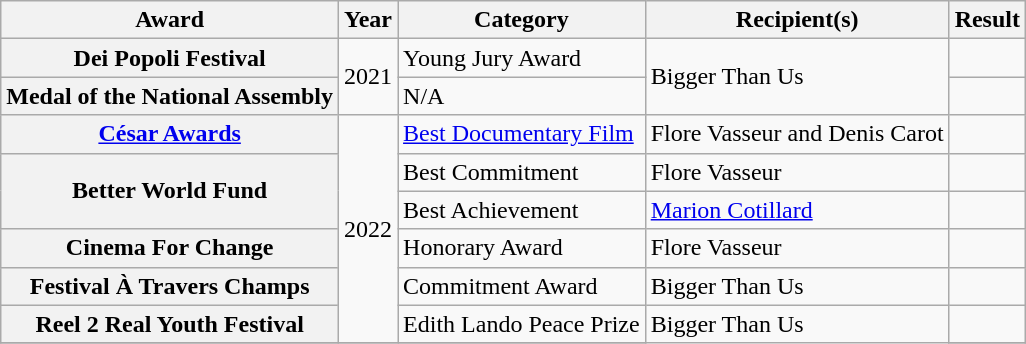<table class="wikitable sortable plainrowheaders">
<tr>
<th scope="col">Award</th>
<th scope="col">Year</th>
<th scope="col">Category</th>
<th scope="col">Recipient(s)</th>
<th scope="col">Result</th>
</tr>
<tr>
<th scope="row">Dei Popoli Festival</th>
<td rowspan="2">2021</td>
<td>Young Jury Award</td>
<td rowspan="2">Bigger Than Us</td>
<td></td>
</tr>
<tr>
<th scope="row">Medal of the National Assembly</th>
<td>N/A</td>
<td></td>
</tr>
<tr>
<th scope="row"><a href='#'>César Awards</a></th>
<td rowspan="6">2022</td>
<td><a href='#'>Best Documentary Film</a></td>
<td>Flore Vasseur and Denis Carot</td>
<td></td>
</tr>
<tr>
<th scope="row" rowspan="2">Better World Fund</th>
<td>Best Commitment</td>
<td>Flore Vasseur</td>
<td></td>
</tr>
<tr>
<td>Best Achievement</td>
<td><a href='#'>Marion Cotillard</a></td>
<td></td>
</tr>
<tr>
<th scope="row">Cinema For Change</th>
<td>Honorary Award</td>
<td>Flore Vasseur</td>
<td></td>
</tr>
<tr>
<th scope="row">Festival À Travers Champs</th>
<td>Commitment Award</td>
<td>Bigger Than Us</td>
<td></td>
</tr>
<tr>
<th scope="row">Reel 2 Real Youth Festival</th>
<td>Edith Lando Peace Prize</td>
<td rowspan="2">Bigger Than Us</td>
<td></td>
</tr>
<tr>
</tr>
</table>
